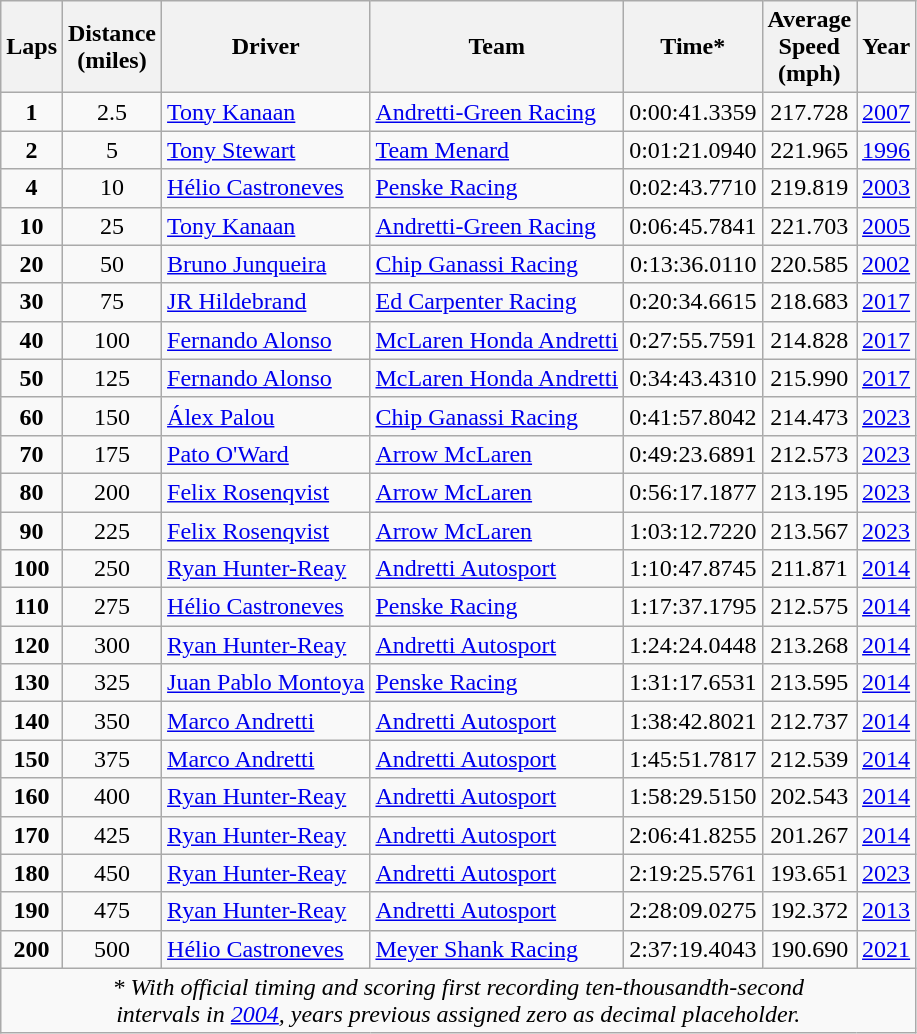<table class="wikitable">
<tr>
<th><strong>Laps</strong></th>
<th><strong>Distance<br>(miles)</strong></th>
<th><strong>Driver</strong></th>
<th><strong>Team</strong></th>
<th><strong>Time</strong>*</th>
<th><strong>Average<br>Speed<br>(mph)</strong></th>
<th><strong>Year</strong></th>
</tr>
<tr>
<td align=center><strong>1</strong></td>
<td align=center>2.5</td>
<td> <a href='#'>Tony Kanaan</a></td>
<td><a href='#'>Andretti-Green Racing</a></td>
<td align=right>0:00:41.3359</td>
<td align=center>217.728</td>
<td><a href='#'>2007</a></td>
</tr>
<tr>
<td align=center><strong>2</strong></td>
<td align=center>5</td>
<td> <a href='#'>Tony Stewart</a></td>
<td><a href='#'>Team Menard</a></td>
<td align=right>0:01:21.0940</td>
<td align=center>221.965</td>
<td><a href='#'>1996</a></td>
</tr>
<tr>
<td align=center><strong>4</strong></td>
<td align=center>10</td>
<td> <a href='#'>Hélio Castroneves</a></td>
<td><a href='#'>Penske Racing</a></td>
<td align=right>0:02:43.7710</td>
<td align=center>219.819</td>
<td><a href='#'>2003</a></td>
</tr>
<tr>
<td align=center><strong>10</strong></td>
<td align=center>25</td>
<td> <a href='#'>Tony Kanaan</a></td>
<td><a href='#'>Andretti-Green Racing</a></td>
<td align=right>0:06:45.7841</td>
<td align=center>221.703</td>
<td><a href='#'>2005</a></td>
</tr>
<tr>
<td align=center><strong>20</strong></td>
<td align=center>50</td>
<td> <a href='#'>Bruno Junqueira</a></td>
<td><a href='#'>Chip Ganassi Racing</a></td>
<td align=right>0:13:36.0110</td>
<td align=center>220.585</td>
<td><a href='#'>2002</a></td>
</tr>
<tr>
<td align=center><strong>30</strong></td>
<td align=center>75</td>
<td> <a href='#'>JR Hildebrand</a></td>
<td><a href='#'>Ed Carpenter Racing</a></td>
<td align=right>0:20:34.6615</td>
<td align=center>218.683</td>
<td><a href='#'>2017</a></td>
</tr>
<tr>
<td align=center><strong>40</strong></td>
<td align=center>100</td>
<td> <a href='#'>Fernando Alonso</a></td>
<td><a href='#'>McLaren Honda Andretti</a></td>
<td align=right>0:27:55.7591</td>
<td align=center>214.828</td>
<td><a href='#'>2017</a></td>
</tr>
<tr>
<td align=center><strong>50</strong></td>
<td align=center>125</td>
<td> <a href='#'>Fernando Alonso</a></td>
<td><a href='#'>McLaren Honda Andretti</a></td>
<td align=right>0:34:43.4310</td>
<td align=center>215.990</td>
<td><a href='#'>2017</a></td>
</tr>
<tr>
<td align=center><strong>60</strong></td>
<td align=center>150</td>
<td> <a href='#'>Álex Palou</a></td>
<td><a href='#'>Chip Ganassi Racing</a></td>
<td align=right>0:41:57.8042</td>
<td align=center>214.473</td>
<td><a href='#'>2023</a></td>
</tr>
<tr>
<td align=center><strong>70</strong></td>
<td align=center>175</td>
<td> <a href='#'>Pato O'Ward</a></td>
<td><a href='#'>Arrow McLaren</a></td>
<td align=right>0:49:23.6891</td>
<td align=center>212.573</td>
<td><a href='#'>2023</a></td>
</tr>
<tr>
<td align=center><strong>80</strong></td>
<td align=center>200</td>
<td> <a href='#'>Felix Rosenqvist</a></td>
<td><a href='#'>Arrow McLaren</a></td>
<td align=right>0:56:17.1877</td>
<td align=center>213.195</td>
<td><a href='#'>2023</a></td>
</tr>
<tr>
<td align=center><strong>90</strong></td>
<td align=center>225</td>
<td> <a href='#'>Felix Rosenqvist</a></td>
<td><a href='#'>Arrow McLaren</a></td>
<td align=right>1:03:12.7220</td>
<td align=center>213.567</td>
<td><a href='#'>2023</a></td>
</tr>
<tr>
<td align=center><strong>100</strong></td>
<td align=center>250</td>
<td> <a href='#'>Ryan Hunter-Reay</a></td>
<td><a href='#'>Andretti Autosport</a></td>
<td align=right>1:10:47.8745</td>
<td align=center>211.871</td>
<td><a href='#'>2014</a></td>
</tr>
<tr>
<td align=center><strong>110</strong></td>
<td align=center>275</td>
<td> <a href='#'>Hélio Castroneves</a></td>
<td><a href='#'>Penske Racing</a></td>
<td align=right>1:17:37.1795</td>
<td align=center>212.575</td>
<td><a href='#'>2014</a></td>
</tr>
<tr>
<td align=center><strong>120</strong></td>
<td align=center>300</td>
<td> <a href='#'>Ryan Hunter-Reay</a></td>
<td><a href='#'>Andretti Autosport</a></td>
<td align=right>1:24:24.0448</td>
<td align=center>213.268</td>
<td><a href='#'>2014</a></td>
</tr>
<tr>
<td align=center><strong>130</strong></td>
<td align=center>325</td>
<td> <a href='#'>Juan Pablo Montoya</a></td>
<td><a href='#'>Penske Racing</a></td>
<td align=right>1:31:17.6531</td>
<td align=center>213.595</td>
<td><a href='#'>2014</a></td>
</tr>
<tr>
<td align=center><strong>140</strong></td>
<td align=center>350</td>
<td> <a href='#'>Marco Andretti</a></td>
<td><a href='#'>Andretti Autosport</a></td>
<td align=right>1:38:42.8021</td>
<td align=center>212.737</td>
<td><a href='#'>2014</a></td>
</tr>
<tr>
<td align=center><strong>150</strong></td>
<td align=center>375</td>
<td> <a href='#'>Marco Andretti</a></td>
<td><a href='#'>Andretti Autosport</a></td>
<td align=right>1:45:51.7817</td>
<td align=center>212.539</td>
<td><a href='#'>2014</a></td>
</tr>
<tr>
<td align=center><strong>160</strong></td>
<td align=center>400</td>
<td> <a href='#'>Ryan Hunter-Reay</a></td>
<td><a href='#'>Andretti Autosport</a></td>
<td align=right>1:58:29.5150</td>
<td align=center>202.543</td>
<td><a href='#'>2014</a></td>
</tr>
<tr>
<td align=center><strong>170</strong></td>
<td align=center>425</td>
<td> <a href='#'>Ryan Hunter-Reay</a></td>
<td><a href='#'>Andretti Autosport</a></td>
<td align=right>2:06:41.8255</td>
<td align=center>201.267</td>
<td><a href='#'>2014</a></td>
</tr>
<tr>
<td align=center><strong>180</strong></td>
<td align=center>450</td>
<td> <a href='#'>Ryan Hunter-Reay</a></td>
<td><a href='#'>Andretti Autosport</a></td>
<td align=right>2:19:25.5761</td>
<td align=center>193.651</td>
<td><a href='#'>2023</a></td>
</tr>
<tr>
<td align=center><strong>190</strong></td>
<td align=center>475</td>
<td> <a href='#'>Ryan Hunter-Reay</a></td>
<td><a href='#'>Andretti Autosport</a></td>
<td align=right>2:28:09.0275</td>
<td align=center>192.372</td>
<td><a href='#'>2013</a></td>
</tr>
<tr>
<td align=center><strong>200</strong></td>
<td align=center>500</td>
<td> <a href='#'>Hélio Castroneves</a></td>
<td><a href='#'>Meyer Shank Racing</a></td>
<td align=right>2:37:19.4043</td>
<td align=center>190.690</td>
<td><a href='#'>2021</a></td>
</tr>
<tr>
<td style="background:#;"F2F2F2" align="center" colspan="7"><em>* With official timing and scoring first recording ten-thousandth-second<br>intervals in <a href='#'>2004</a>, years previous assigned zero as decimal placeholder.</em></td>
</tr>
</table>
